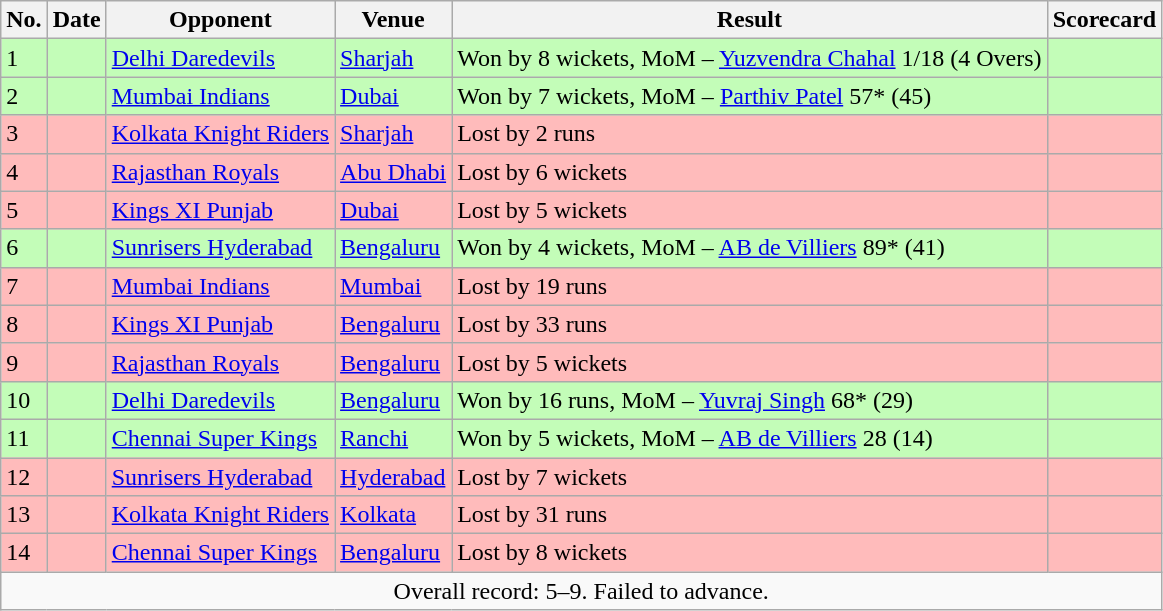<table class="wikitable sortable">
<tr>
<th>No.</th>
<th>Date</th>
<th>Opponent</th>
<th>Venue</th>
<th>Result</th>
<th>Scorecard</th>
</tr>
<tr style="background:#c3fdb8;">
<td>1</td>
<td></td>
<td><a href='#'>Delhi Daredevils</a></td>
<td><a href='#'>Sharjah</a></td>
<td>Won by 8 wickets, MoM –  <a href='#'>Yuzvendra Chahal</a> 1/18 (4 Overs)</td>
<td></td>
</tr>
<tr style="background:#c3fdb8;">
<td>2</td>
<td></td>
<td><a href='#'>Mumbai Indians</a></td>
<td><a href='#'>Dubai</a></td>
<td>Won by 7 wickets, MoM –  <a href='#'>Parthiv Patel</a> 57* (45)</td>
<td></td>
</tr>
<tr style="background:#fbb;">
<td>3</td>
<td></td>
<td><a href='#'>Kolkata Knight Riders</a></td>
<td><a href='#'>Sharjah</a></td>
<td>Lost by 2 runs</td>
<td></td>
</tr>
<tr style="background:#fbb;">
<td>4</td>
<td></td>
<td><a href='#'>Rajasthan Royals</a></td>
<td><a href='#'>Abu Dhabi</a></td>
<td>Lost by 6 wickets</td>
<td></td>
</tr>
<tr style="background:#fbb;">
<td>5</td>
<td></td>
<td><a href='#'>Kings XI Punjab</a></td>
<td><a href='#'>Dubai</a></td>
<td>Lost by 5 wickets</td>
<td></td>
</tr>
<tr style="background:#c3fdb8;">
<td>6</td>
<td></td>
<td><a href='#'>Sunrisers Hyderabad</a></td>
<td><a href='#'>Bengaluru</a></td>
<td>Won by 4 wickets, MoM –  <a href='#'>AB de Villiers</a> 89* (41)</td>
<td></td>
</tr>
<tr style="background:#fbb;">
<td>7</td>
<td></td>
<td><a href='#'>Mumbai Indians</a></td>
<td><a href='#'>Mumbai</a></td>
<td>Lost by 19 runs</td>
<td></td>
</tr>
<tr style="background:#fbb;">
<td>8</td>
<td></td>
<td><a href='#'>Kings XI Punjab</a></td>
<td><a href='#'>Bengaluru</a></td>
<td>Lost by 33 runs</td>
<td></td>
</tr>
<tr style="background:#fbb;">
<td>9</td>
<td></td>
<td><a href='#'>Rajasthan Royals</a></td>
<td><a href='#'>Bengaluru</a></td>
<td>Lost by 5 wickets</td>
<td></td>
</tr>
<tr style="background:#c3fdb8;">
<td>10</td>
<td></td>
<td><a href='#'>Delhi Daredevils</a></td>
<td><a href='#'>Bengaluru</a></td>
<td>Won by 16 runs, MoM –  <a href='#'>Yuvraj Singh</a> 68* (29)</td>
<td></td>
</tr>
<tr style="background:#c3fdb8;">
<td>11</td>
<td></td>
<td><a href='#'>Chennai Super Kings</a></td>
<td><a href='#'>Ranchi</a></td>
<td>Won by 5 wickets, MoM –  <a href='#'>AB de Villiers</a> 28 (14)</td>
<td></td>
</tr>
<tr style="background:#fbb;">
<td>12</td>
<td></td>
<td><a href='#'>Sunrisers Hyderabad</a></td>
<td><a href='#'>Hyderabad</a></td>
<td>Lost by 7 wickets</td>
<td></td>
</tr>
<tr style="background:#fbb;">
<td>13</td>
<td></td>
<td><a href='#'>Kolkata Knight Riders</a></td>
<td><a href='#'>Kolkata</a></td>
<td>Lost by 31 runs</td>
<td></td>
</tr>
<tr style="background:#fbb;">
<td>14</td>
<td></td>
<td><a href='#'>Chennai Super Kings</a></td>
<td><a href='#'>Bengaluru</a></td>
<td>Lost by 8 wickets</td>
<td></td>
</tr>
<tr>
<td colspan="6" style="text-align:center;">Overall record: 5–9. Failed to advance.</td>
</tr>
</table>
